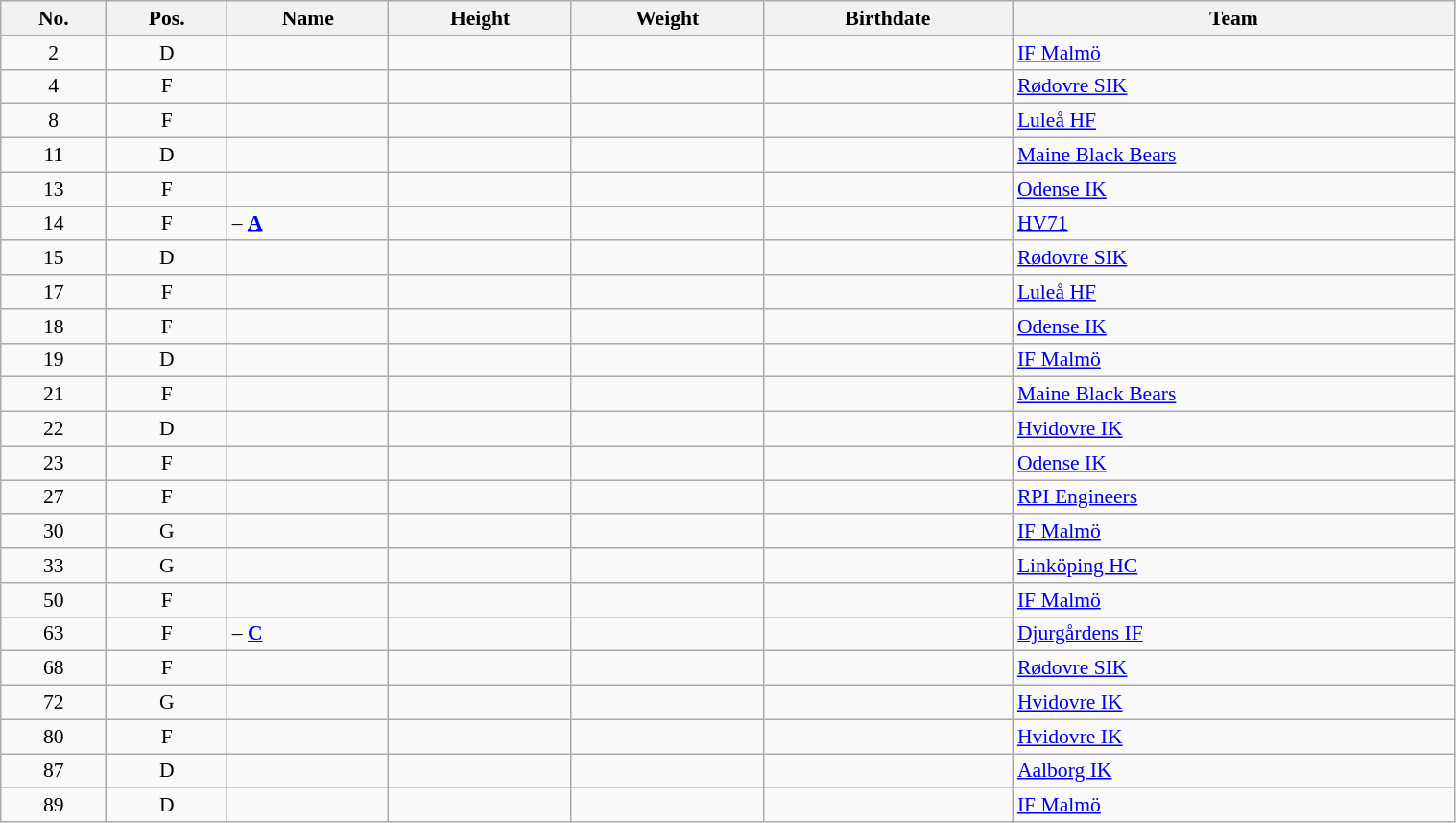<table class="wikitable sortable" width="80%" style="font-size: 90%; text-align: center;">
<tr>
<th>No.</th>
<th>Pos.</th>
<th>Name</th>
<th>Height</th>
<th>Weight</th>
<th>Birthdate</th>
<th>Team</th>
</tr>
<tr>
<td>2</td>
<td>D</td>
<td align=left></td>
<td></td>
<td></td>
<td align=right></td>
<td style="text-align:left;"> <a href='#'>IF Malmö</a></td>
</tr>
<tr>
<td>4</td>
<td>F</td>
<td align=left></td>
<td></td>
<td></td>
<td align=right></td>
<td style="text-align:left;"> <a href='#'>Rødovre SIK</a></td>
</tr>
<tr>
<td>8</td>
<td>F</td>
<td align=left></td>
<td></td>
<td></td>
<td align=right></td>
<td style="text-align:left;"> <a href='#'>Luleå HF</a></td>
</tr>
<tr>
<td>11</td>
<td>D</td>
<td align=left></td>
<td></td>
<td></td>
<td align=right></td>
<td style="text-align:left;"> <a href='#'>Maine Black Bears</a></td>
</tr>
<tr>
<td>13</td>
<td>F</td>
<td align=left></td>
<td></td>
<td></td>
<td align=right></td>
<td style="text-align:left;"> <a href='#'>Odense IK</a></td>
</tr>
<tr>
<td>14</td>
<td>F</td>
<td align=left> – <strong><a href='#'>A</a></strong></td>
<td></td>
<td></td>
<td align=right></td>
<td style="text-align:left;"> <a href='#'>HV71</a></td>
</tr>
<tr>
<td>15</td>
<td>D</td>
<td align=left></td>
<td></td>
<td></td>
<td align=right></td>
<td style="text-align:left;"> <a href='#'>Rødovre SIK</a></td>
</tr>
<tr>
<td>17</td>
<td>F</td>
<td align=left></td>
<td></td>
<td></td>
<td align=right></td>
<td style="text-align:left;"> <a href='#'>Luleå HF</a></td>
</tr>
<tr>
<td>18</td>
<td>F</td>
<td align=left></td>
<td></td>
<td></td>
<td align=right></td>
<td style="text-align:left;"> <a href='#'>Odense IK</a></td>
</tr>
<tr>
<td>19</td>
<td>D</td>
<td align=left></td>
<td></td>
<td></td>
<td align=right></td>
<td style="text-align:left;"> <a href='#'>IF Malmö</a></td>
</tr>
<tr>
<td>21</td>
<td>F</td>
<td align=left></td>
<td></td>
<td></td>
<td align=right></td>
<td style="text-align:left;"> <a href='#'>Maine Black Bears</a></td>
</tr>
<tr>
<td>22</td>
<td>D</td>
<td align=left></td>
<td></td>
<td></td>
<td align=right></td>
<td style="text-align:left;"> <a href='#'>Hvidovre IK</a></td>
</tr>
<tr>
<td>23</td>
<td>F</td>
<td align=left></td>
<td></td>
<td></td>
<td align=right></td>
<td style="text-align:left;"> <a href='#'>Odense IK</a></td>
</tr>
<tr>
<td>27</td>
<td>F</td>
<td align=left></td>
<td></td>
<td></td>
<td align=right></td>
<td style="text-align:left;"> <a href='#'>RPI Engineers</a></td>
</tr>
<tr>
<td>30</td>
<td>G</td>
<td align=left></td>
<td></td>
<td></td>
<td align=right></td>
<td style="text-align:left;"> <a href='#'>IF Malmö</a></td>
</tr>
<tr>
<td>33</td>
<td>G</td>
<td align=left></td>
<td></td>
<td></td>
<td align=right></td>
<td style="text-align:left;"> <a href='#'>Linköping HC</a></td>
</tr>
<tr>
<td>50</td>
<td>F</td>
<td align=left></td>
<td></td>
<td></td>
<td align=right></td>
<td style="text-align:left;"> <a href='#'>IF Malmö</a></td>
</tr>
<tr>
<td>63</td>
<td>F</td>
<td align=left> – <strong><a href='#'>C</a></strong></td>
<td></td>
<td></td>
<td align=right></td>
<td style="text-align:left;"> <a href='#'>Djurgårdens IF</a></td>
</tr>
<tr>
<td>68</td>
<td>F</td>
<td align=left></td>
<td></td>
<td></td>
<td align=right></td>
<td style="text-align:left;"> <a href='#'>Rødovre SIK</a></td>
</tr>
<tr>
<td>72</td>
<td>G</td>
<td align=left></td>
<td></td>
<td></td>
<td align=right></td>
<td style="text-align:left;"> <a href='#'>Hvidovre IK</a></td>
</tr>
<tr>
<td>80</td>
<td>F</td>
<td align=left></td>
<td></td>
<td></td>
<td align=right></td>
<td style="text-align:left;"> <a href='#'>Hvidovre IK</a></td>
</tr>
<tr>
<td>87</td>
<td>D</td>
<td align=left></td>
<td></td>
<td></td>
<td align=right></td>
<td style="text-align:left;"> <a href='#'>Aalborg IK</a></td>
</tr>
<tr>
<td>89</td>
<td>D</td>
<td align=left></td>
<td></td>
<td></td>
<td align=right></td>
<td style="text-align:left;"> <a href='#'>IF Malmö</a></td>
</tr>
</table>
